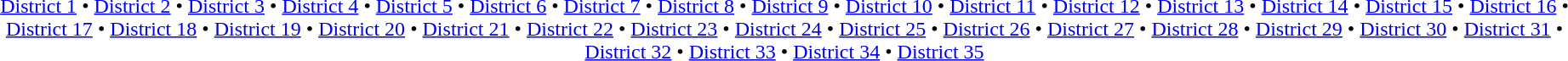<table id=toc class=toc summary=Contents>
<tr>
<td align=center><br><a href='#'>District 1</a> • <a href='#'>District 2</a> • <a href='#'>District 3</a> • <a href='#'>District 4</a> • <a href='#'>District 5</a> • <a href='#'>District 6</a> • <a href='#'>District 7</a> • <a href='#'>District 8</a> • <a href='#'>District 9</a> • <a href='#'>District 10</a> • <a href='#'>District 11</a> • <a href='#'>District 12</a> • <a href='#'>District 13</a> • <a href='#'>District 14</a> • <a href='#'>District 15</a> • <a href='#'>District 16</a> • <a href='#'>District 17</a> • <a href='#'>District 18</a> • <a href='#'>District 19</a> • <a href='#'>District 20</a> • <a href='#'>District 21</a> • <a href='#'>District 22</a> • <a href='#'>District 23</a> • <a href='#'>District 24</a> • <a href='#'>District 25</a> • <a href='#'>District 26</a> • <a href='#'>District 27</a> • <a href='#'>District 28</a> • <a href='#'>District 29</a> • <a href='#'>District 30</a> • <a href='#'>District 31</a> • <a href='#'>District 32</a> • <a href='#'>District 33</a> • <a href='#'>District 34</a> • <a href='#'>District 35</a></td>
</tr>
</table>
